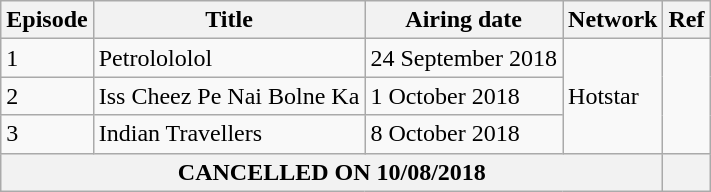<table class="wikitable">
<tr>
<th>Episode</th>
<th>Title</th>
<th>Airing date</th>
<th>Network</th>
<th>Ref</th>
</tr>
<tr>
<td>1</td>
<td>Petrolololol</td>
<td>24 September 2018</td>
<td rowspan="3">Hotstar</td>
<td rowspan="3"></td>
</tr>
<tr>
<td>2</td>
<td>Iss Cheez Pe Nai Bolne Ka</td>
<td>1 October 2018</td>
</tr>
<tr>
<td>3</td>
<td>Indian Travellers</td>
<td>8 October 2018</td>
</tr>
<tr>
<th colspan="4">CANCELLED ON 10/08/2018</th>
<th></th>
</tr>
</table>
